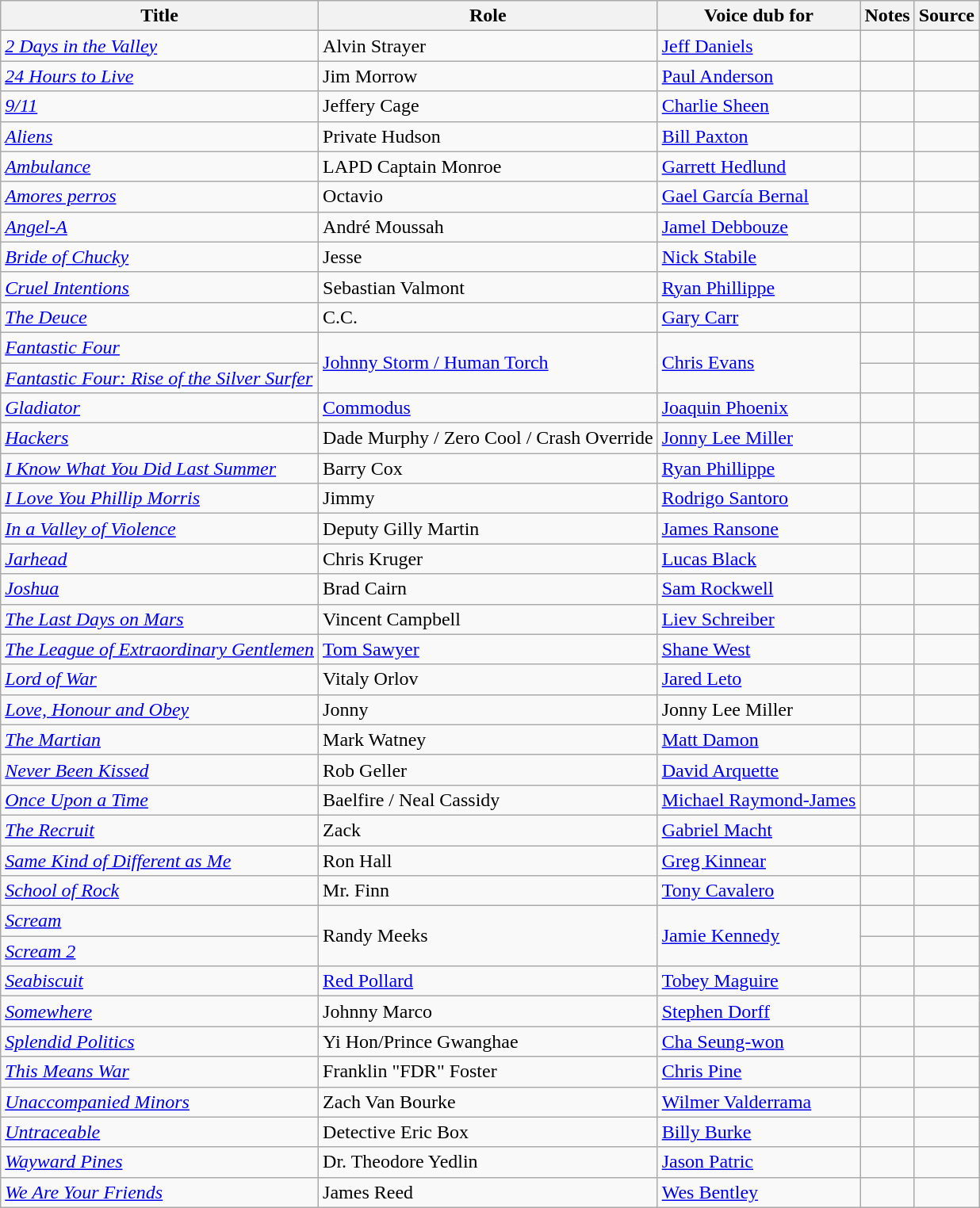<table class="wikitable sortable plainrowheaders">
<tr>
<th>Title</th>
<th>Role</th>
<th>Voice dub for</th>
<th class="unsortable">Notes</th>
<th class="unsortable">Source</th>
</tr>
<tr>
<td><em><a href='#'>2 Days in the Valley</a></em></td>
<td>Alvin Strayer</td>
<td><a href='#'>Jeff Daniels</a></td>
<td></td>
<td></td>
</tr>
<tr>
<td><em><a href='#'>24 Hours to Live</a></em></td>
<td>Jim Morrow</td>
<td><a href='#'>Paul Anderson</a></td>
<td></td>
<td></td>
</tr>
<tr>
<td><em><a href='#'>9/11</a></em></td>
<td>Jeffery Cage</td>
<td><a href='#'>Charlie Sheen</a></td>
<td></td>
<td></td>
</tr>
<tr>
<td><em><a href='#'>Aliens</a></em></td>
<td>Private Hudson</td>
<td><a href='#'>Bill Paxton</a></td>
<td></td>
<td></td>
</tr>
<tr>
<td><em><a href='#'>Ambulance</a></em></td>
<td>LAPD Captain Monroe</td>
<td><a href='#'>Garrett Hedlund</a></td>
<td></td>
<td></td>
</tr>
<tr>
<td><em><a href='#'>Amores perros</a></em></td>
<td>Octavio</td>
<td><a href='#'>Gael García Bernal</a></td>
<td></td>
<td></td>
</tr>
<tr>
<td><em><a href='#'>Angel-A</a></em></td>
<td>André Moussah</td>
<td><a href='#'>Jamel Debbouze</a></td>
<td></td>
<td></td>
</tr>
<tr>
<td><em><a href='#'>Bride of Chucky</a></em></td>
<td>Jesse</td>
<td><a href='#'>Nick Stabile</a></td>
<td></td>
<td></td>
</tr>
<tr>
<td><em><a href='#'>Cruel Intentions</a></em></td>
<td>Sebastian Valmont</td>
<td><a href='#'>Ryan Phillippe</a></td>
<td></td>
<td></td>
</tr>
<tr>
<td><em><a href='#'>The Deuce</a></em></td>
<td>C.C.</td>
<td><a href='#'>Gary Carr</a></td>
<td></td>
<td></td>
</tr>
<tr>
<td><em><a href='#'>Fantastic Four</a></em></td>
<td rowspan="2"><a href='#'>Johnny Storm / Human Torch</a></td>
<td rowspan="2"><a href='#'>Chris Evans</a></td>
<td></td>
<td></td>
</tr>
<tr>
<td><em><a href='#'>Fantastic Four: Rise of the Silver Surfer</a></em></td>
<td></td>
<td></td>
</tr>
<tr>
<td><em><a href='#'>Gladiator</a></em></td>
<td><a href='#'>Commodus</a></td>
<td><a href='#'>Joaquin Phoenix</a></td>
<td></td>
<td></td>
</tr>
<tr>
<td><em><a href='#'>Hackers</a></em></td>
<td>Dade Murphy / Zero Cool / Crash Override</td>
<td><a href='#'>Jonny Lee Miller</a></td>
<td></td>
<td></td>
</tr>
<tr>
<td><em><a href='#'>I Know What You Did Last Summer</a></em></td>
<td>Barry Cox</td>
<td><a href='#'>Ryan Phillippe</a></td>
<td></td>
<td></td>
</tr>
<tr>
<td><em><a href='#'>I Love You Phillip Morris</a></em></td>
<td>Jimmy</td>
<td><a href='#'>Rodrigo Santoro</a></td>
<td></td>
<td></td>
</tr>
<tr>
<td><em><a href='#'>In a Valley of Violence</a></em></td>
<td>Deputy Gilly Martin</td>
<td><a href='#'>James Ransone</a></td>
<td></td>
<td></td>
</tr>
<tr>
<td><em><a href='#'>Jarhead</a></em></td>
<td>Chris Kruger</td>
<td><a href='#'>Lucas Black</a></td>
<td></td>
<td></td>
</tr>
<tr>
<td><em><a href='#'>Joshua</a></em></td>
<td>Brad Cairn</td>
<td><a href='#'>Sam Rockwell</a></td>
<td></td>
<td></td>
</tr>
<tr>
<td><em><a href='#'>The Last Days on Mars</a></em></td>
<td>Vincent Campbell</td>
<td><a href='#'>Liev Schreiber</a></td>
<td></td>
<td></td>
</tr>
<tr>
<td><em><a href='#'>The League of Extraordinary Gentlemen</a></em></td>
<td><a href='#'>Tom Sawyer</a></td>
<td><a href='#'>Shane West</a></td>
<td></td>
<td></td>
</tr>
<tr>
<td><em><a href='#'>Lord of War</a></em></td>
<td>Vitaly Orlov</td>
<td><a href='#'>Jared Leto</a></td>
<td></td>
<td></td>
</tr>
<tr>
<td><em><a href='#'>Love, Honour and Obey</a></em></td>
<td>Jonny</td>
<td>Jonny Lee Miller</td>
<td></td>
<td></td>
</tr>
<tr>
<td><em><a href='#'>The Martian</a></em></td>
<td>Mark Watney</td>
<td><a href='#'>Matt Damon</a></td>
<td></td>
<td></td>
</tr>
<tr>
<td><em><a href='#'>Never Been Kissed</a></em></td>
<td>Rob Geller</td>
<td><a href='#'>David Arquette</a></td>
<td></td>
<td></td>
</tr>
<tr>
<td><em><a href='#'>Once Upon a Time</a></em></td>
<td>Baelfire / Neal Cassidy</td>
<td><a href='#'>Michael Raymond-James</a></td>
<td></td>
<td></td>
</tr>
<tr>
<td><em><a href='#'>The Recruit</a></em></td>
<td>Zack</td>
<td><a href='#'>Gabriel Macht</a></td>
<td></td>
<td></td>
</tr>
<tr>
<td><em><a href='#'>Same Kind of Different as Me</a></em></td>
<td>Ron Hall</td>
<td><a href='#'>Greg Kinnear</a></td>
<td></td>
<td></td>
</tr>
<tr>
<td><em><a href='#'>School of Rock</a></em></td>
<td>Mr. Finn</td>
<td><a href='#'>Tony Cavalero</a></td>
<td></td>
<td></td>
</tr>
<tr>
<td><em><a href='#'>Scream</a></em></td>
<td rowspan="2">Randy Meeks</td>
<td rowspan="2"><a href='#'>Jamie Kennedy</a></td>
<td></td>
<td></td>
</tr>
<tr>
<td><em><a href='#'>Scream 2</a></em></td>
<td></td>
<td></td>
</tr>
<tr>
<td><em><a href='#'>Seabiscuit</a></em></td>
<td><a href='#'>Red Pollard</a></td>
<td><a href='#'>Tobey Maguire</a></td>
<td></td>
<td></td>
</tr>
<tr>
<td><em><a href='#'>Somewhere</a></em></td>
<td>Johnny Marco</td>
<td><a href='#'>Stephen Dorff</a></td>
<td></td>
<td></td>
</tr>
<tr>
<td><em><a href='#'>Splendid Politics</a></em></td>
<td>Yi Hon/Prince Gwanghae</td>
<td><a href='#'>Cha Seung-won</a></td>
<td></td>
<td></td>
</tr>
<tr>
<td><em><a href='#'>This Means War</a></em></td>
<td>Franklin "FDR" Foster</td>
<td><a href='#'>Chris Pine</a></td>
<td></td>
<td></td>
</tr>
<tr>
<td><em><a href='#'>Unaccompanied Minors</a></em></td>
<td>Zach Van Bourke</td>
<td><a href='#'>Wilmer Valderrama</a></td>
<td></td>
<td></td>
</tr>
<tr>
<td><em><a href='#'>Untraceable</a></em></td>
<td>Detective Eric Box</td>
<td><a href='#'>Billy Burke</a></td>
<td></td>
<td></td>
</tr>
<tr>
<td><em><a href='#'>Wayward Pines</a></em></td>
<td>Dr. Theodore Yedlin</td>
<td><a href='#'>Jason Patric</a></td>
<td></td>
<td></td>
</tr>
<tr>
<td><em><a href='#'>We Are Your Friends</a></em></td>
<td>James Reed</td>
<td><a href='#'>Wes Bentley</a></td>
<td></td>
<td></td>
</tr>
</table>
